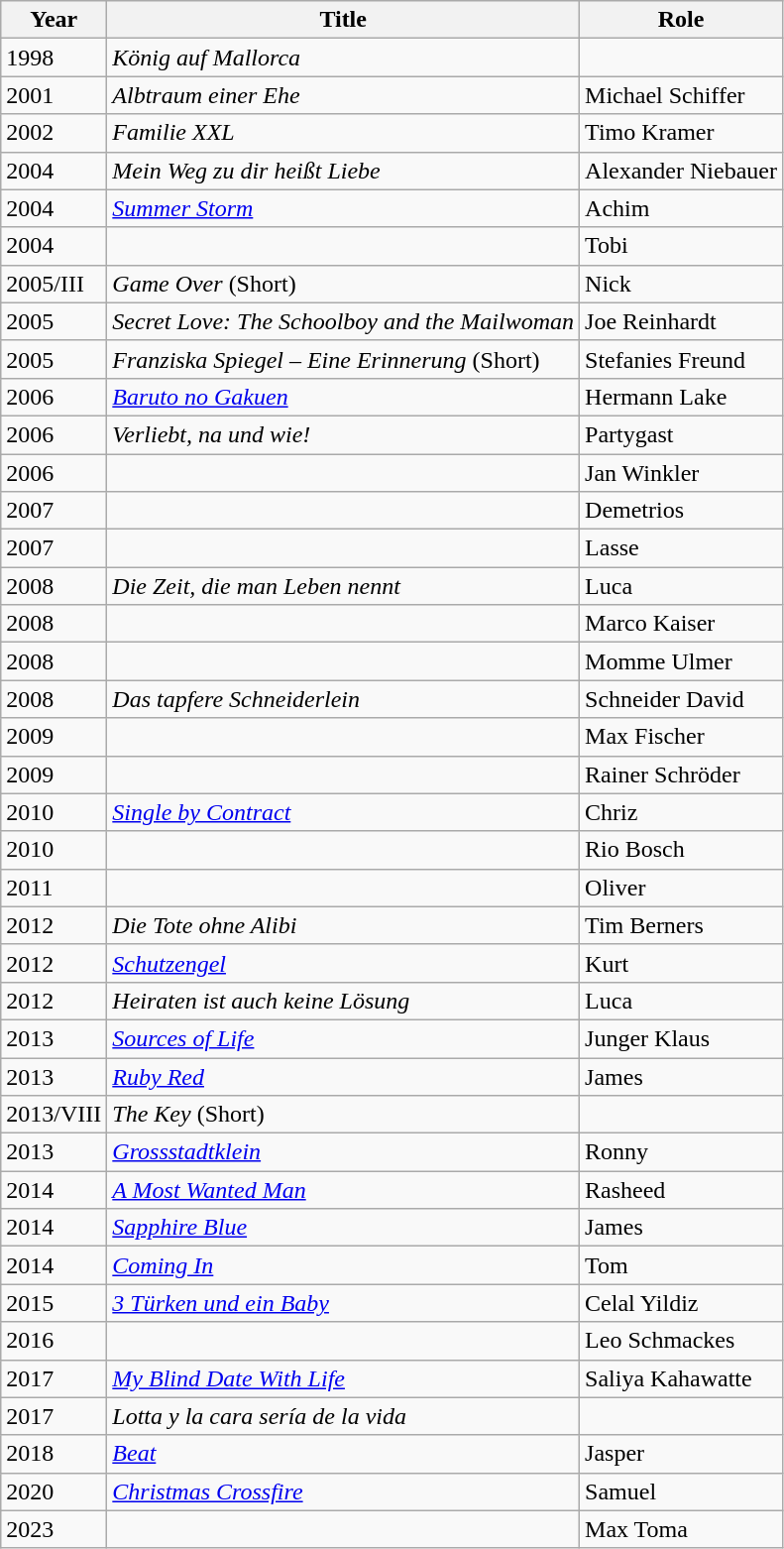<table class="wikitable sortable">
<tr>
<th>Year</th>
<th>Title</th>
<th>Role</th>
</tr>
<tr>
<td>1998</td>
<td><em>König auf Mallorca</em></td>
<td></td>
</tr>
<tr>
<td>2001</td>
<td><em>Albtraum einer Ehe</em></td>
<td>Michael Schiffer</td>
</tr>
<tr>
<td>2002</td>
<td><em>Familie XXL</em></td>
<td>Timo Kramer</td>
</tr>
<tr>
<td>2004</td>
<td><em>Mein Weg zu dir heißt Liebe</em></td>
<td>Alexander Niebauer</td>
</tr>
<tr>
<td>2004</td>
<td><em><a href='#'>Summer Storm</a></em></td>
<td>Achim</td>
</tr>
<tr>
<td>2004</td>
<td><em></em></td>
<td>Tobi</td>
</tr>
<tr>
<td>2005/III</td>
<td><em>Game Over</em> (Short)</td>
<td>Nick</td>
</tr>
<tr>
<td>2005</td>
<td><em>Secret Love: The Schoolboy and the Mailwoman</em></td>
<td>Joe Reinhardt</td>
</tr>
<tr>
<td>2005</td>
<td><em>Franziska Spiegel – Eine Erinnerung</em> (Short)</td>
<td>Stefanies Freund</td>
</tr>
<tr>
<td>2006</td>
<td><em><a href='#'>Baruto no Gakuen</a></em></td>
<td>Hermann Lake</td>
</tr>
<tr>
<td>2006</td>
<td><em>Verliebt, na und wie!</em></td>
<td>Partygast</td>
</tr>
<tr>
<td>2006</td>
<td><em></em></td>
<td>Jan Winkler</td>
</tr>
<tr>
<td>2007</td>
<td><em></em></td>
<td>Demetrios</td>
</tr>
<tr>
<td>2007</td>
<td><em></em></td>
<td>Lasse</td>
</tr>
<tr>
<td>2008</td>
<td><em>Die Zeit, die man Leben nennt</em></td>
<td>Luca</td>
</tr>
<tr>
<td>2008</td>
<td><em></em></td>
<td>Marco Kaiser</td>
</tr>
<tr>
<td>2008</td>
<td><em></em></td>
<td>Momme Ulmer</td>
</tr>
<tr>
<td>2008</td>
<td><em>Das tapfere Schneiderlein</em></td>
<td>Schneider David</td>
</tr>
<tr>
<td>2009</td>
<td><em></em></td>
<td>Max Fischer</td>
</tr>
<tr>
<td>2009</td>
<td><em></em></td>
<td>Rainer Schröder</td>
</tr>
<tr>
<td>2010</td>
<td><em><a href='#'>Single by Contract</a></em></td>
<td>Chriz</td>
</tr>
<tr>
<td>2010</td>
<td><em></em></td>
<td>Rio Bosch</td>
</tr>
<tr>
<td>2011</td>
<td><em></em></td>
<td>Oliver</td>
</tr>
<tr>
<td>2012</td>
<td><em>Die Tote ohne Alibi</em></td>
<td>Tim Berners</td>
</tr>
<tr>
<td>2012</td>
<td><em><a href='#'>Schutzengel</a></em></td>
<td>Kurt</td>
</tr>
<tr>
<td>2012</td>
<td><em>Heiraten ist auch keine Lösung</em></td>
<td>Luca</td>
</tr>
<tr>
<td>2013</td>
<td><em><a href='#'>Sources of Life</a></em></td>
<td>Junger Klaus</td>
</tr>
<tr>
<td>2013</td>
<td><em><a href='#'>Ruby Red</a></em></td>
<td>James</td>
</tr>
<tr>
<td>2013/VIII</td>
<td><em>The Key</em> (Short)</td>
<td></td>
</tr>
<tr>
<td>2013</td>
<td><em><a href='#'>Grossstadtklein</a></em></td>
<td>Ronny</td>
</tr>
<tr>
<td>2014</td>
<td><em><a href='#'>A Most Wanted Man</a></em></td>
<td>Rasheed</td>
</tr>
<tr>
<td>2014</td>
<td><em><a href='#'>Sapphire Blue</a></em></td>
<td>James</td>
</tr>
<tr>
<td>2014</td>
<td><em><a href='#'>Coming In</a></em></td>
<td>Tom</td>
</tr>
<tr>
<td>2015</td>
<td><em><a href='#'>3 Türken und ein Baby</a></em></td>
<td>Celal Yildiz</td>
</tr>
<tr>
<td>2016</td>
<td><em></em></td>
<td>Leo Schmackes</td>
</tr>
<tr>
<td>2017</td>
<td><em><a href='#'>My Blind Date With Life</a></em></td>
<td>Saliya Kahawatte</td>
</tr>
<tr>
<td>2017</td>
<td><em>Lotta y la cara sería de la vida</em></td>
<td></td>
</tr>
<tr>
<td>2018</td>
<td><em><a href='#'>Beat</a></em></td>
<td>Jasper</td>
</tr>
<tr>
<td>2020</td>
<td><em><a href='#'>Christmas Crossfire</a></em></td>
<td>Samuel</td>
</tr>
<tr>
<td>2023</td>
<td><em></em></td>
<td>Max Toma</td>
</tr>
</table>
